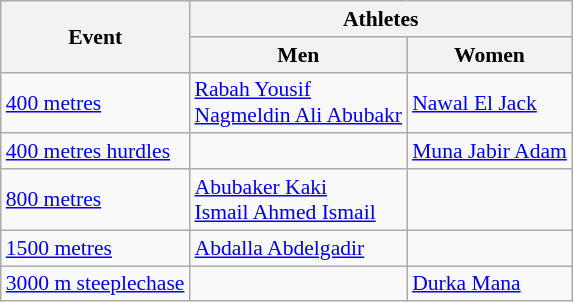<table class=wikitable style="font-size:90%">
<tr>
<th rowspan=2>Event</th>
<th colspan=2>Athletes</th>
</tr>
<tr>
<th>Men</th>
<th>Women</th>
</tr>
<tr>
<td><a href='#'>400 metres</a></td>
<td><a href='#'>Rabah Yousif</a><br><a href='#'>Nagmeldin Ali Abubakr</a></td>
<td><a href='#'>Nawal El Jack</a></td>
</tr>
<tr>
<td><a href='#'>400 metres hurdles</a></td>
<td></td>
<td><a href='#'>Muna Jabir Adam</a></td>
</tr>
<tr>
<td><a href='#'>800 metres</a></td>
<td><a href='#'>Abubaker Kaki</a><br><a href='#'>Ismail Ahmed Ismail</a></td>
<td></td>
</tr>
<tr>
<td><a href='#'>1500 metres</a></td>
<td><a href='#'>Abdalla Abdelgadir</a></td>
<td></td>
</tr>
<tr>
<td><a href='#'>3000 m steeplechase</a></td>
<td></td>
<td><a href='#'>Durka Mana</a></td>
</tr>
</table>
